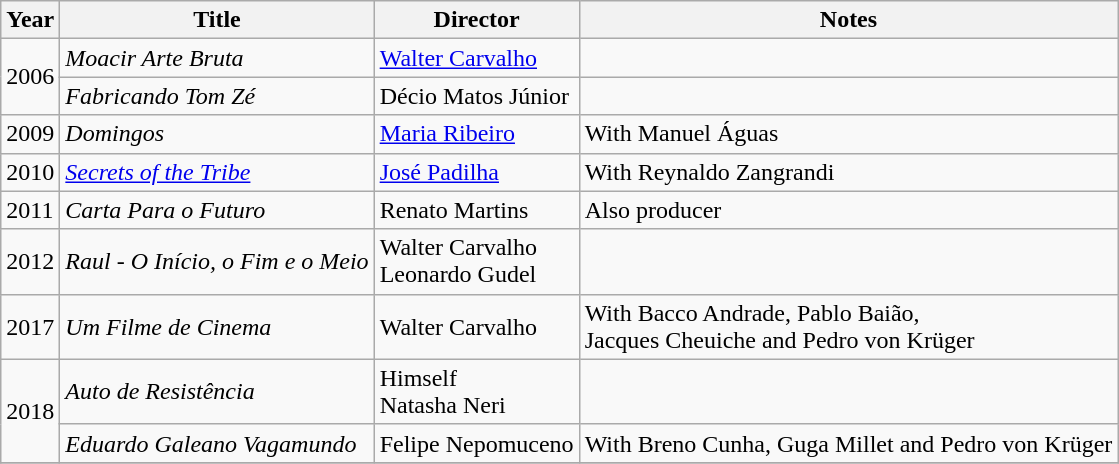<table class="wikitable">
<tr>
<th>Year</th>
<th>Title</th>
<th>Director</th>
<th>Notes</th>
</tr>
<tr>
<td rowspan=2>2006</td>
<td><em>Moacir Arte Bruta</em></td>
<td><a href='#'>Walter Carvalho</a></td>
<td></td>
</tr>
<tr>
<td><em>Fabricando Tom Zé</em></td>
<td>Décio Matos Júnior</td>
<td></td>
</tr>
<tr>
<td>2009</td>
<td><em>Domingos</em></td>
<td><a href='#'>Maria Ribeiro</a></td>
<td>With Manuel Águas</td>
</tr>
<tr>
<td>2010</td>
<td><em><a href='#'>Secrets of the Tribe</a></em></td>
<td><a href='#'>José Padilha</a></td>
<td>With Reynaldo Zangrandi</td>
</tr>
<tr>
<td>2011</td>
<td><em>Carta Para o Futuro</em></td>
<td>Renato Martins</td>
<td>Also producer</td>
</tr>
<tr>
<td>2012</td>
<td><em>Raul - O Início, o Fim e o Meio</em></td>
<td>Walter Carvalho<br>Leonardo Gudel</td>
<td></td>
</tr>
<tr>
<td>2017</td>
<td><em>Um Filme de Cinema</em></td>
<td>Walter Carvalho</td>
<td>With Bacco Andrade, Pablo Baião,<br>Jacques Cheuiche and Pedro von Krüger</td>
</tr>
<tr>
<td rowspan=2>2018</td>
<td><em>Auto de Resistência</em></td>
<td>Himself<br>Natasha Neri</td>
<td></td>
</tr>
<tr>
<td><em>Eduardo Galeano Vagamundo</em></td>
<td>Felipe Nepomuceno</td>
<td>With Breno Cunha, Guga Millet and Pedro von Krüger</td>
</tr>
<tr>
</tr>
</table>
